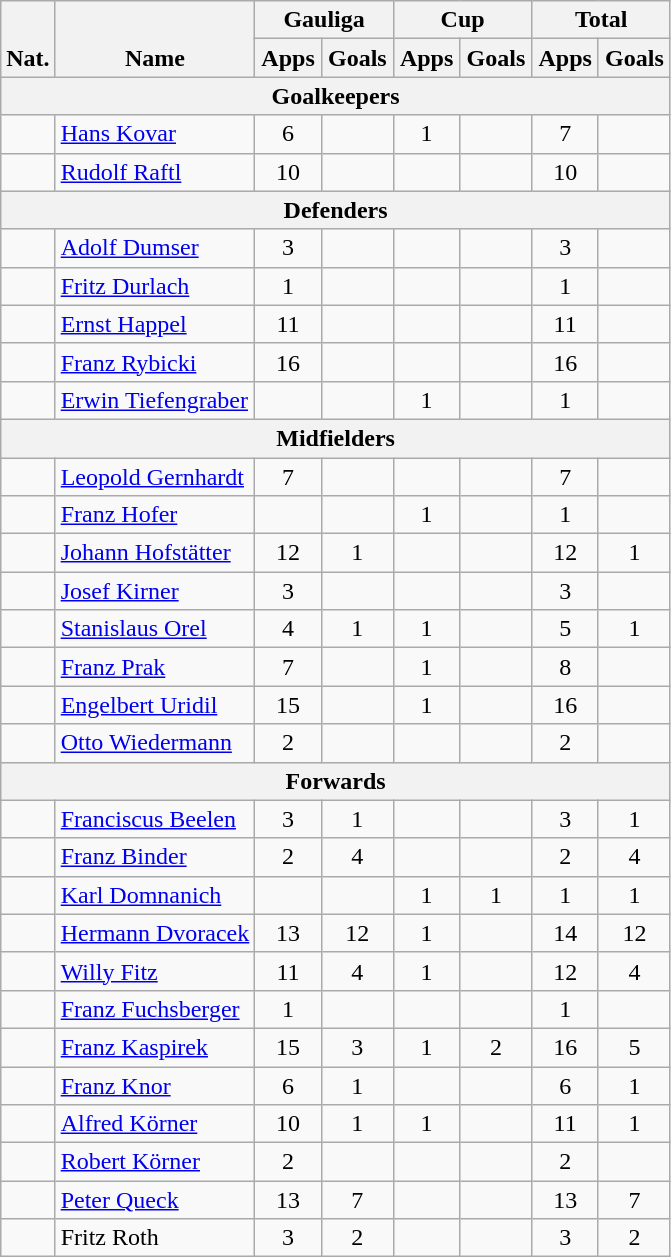<table class="wikitable" style="text-align:center">
<tr>
<th rowspan="2" valign="bottom">Nat.</th>
<th rowspan="2" valign="bottom">Name</th>
<th colspan="2" width="85">Gauliga</th>
<th colspan="2" width="85">Cup</th>
<th colspan="2" width="85">Total</th>
</tr>
<tr>
<th>Apps</th>
<th>Goals</th>
<th>Apps</th>
<th>Goals</th>
<th>Apps</th>
<th>Goals</th>
</tr>
<tr>
<th colspan=20>Goalkeepers</th>
</tr>
<tr>
<td></td>
<td align="left"><a href='#'>Hans Kovar</a></td>
<td>6</td>
<td></td>
<td>1</td>
<td></td>
<td>7</td>
<td></td>
</tr>
<tr>
<td></td>
<td align="left"><a href='#'>Rudolf Raftl</a></td>
<td>10</td>
<td></td>
<td></td>
<td></td>
<td>10</td>
<td></td>
</tr>
<tr>
<th colspan=20>Defenders</th>
</tr>
<tr>
<td></td>
<td align="left"><a href='#'>Adolf Dumser</a></td>
<td>3</td>
<td></td>
<td></td>
<td></td>
<td>3</td>
<td></td>
</tr>
<tr>
<td></td>
<td align="left"><a href='#'>Fritz Durlach</a></td>
<td>1</td>
<td></td>
<td></td>
<td></td>
<td>1</td>
<td></td>
</tr>
<tr>
<td></td>
<td align="left"><a href='#'>Ernst Happel</a></td>
<td>11</td>
<td></td>
<td></td>
<td></td>
<td>11</td>
<td></td>
</tr>
<tr>
<td></td>
<td align="left"><a href='#'>Franz Rybicki</a></td>
<td>16</td>
<td></td>
<td></td>
<td></td>
<td>16</td>
<td></td>
</tr>
<tr>
<td></td>
<td align="left"><a href='#'>Erwin Tiefengraber</a></td>
<td></td>
<td></td>
<td>1</td>
<td></td>
<td>1</td>
<td></td>
</tr>
<tr>
<th colspan=20>Midfielders</th>
</tr>
<tr>
<td></td>
<td align="left"><a href='#'>Leopold Gernhardt</a></td>
<td>7</td>
<td></td>
<td></td>
<td></td>
<td>7</td>
<td></td>
</tr>
<tr>
<td></td>
<td align="left"><a href='#'>Franz Hofer</a></td>
<td></td>
<td></td>
<td>1</td>
<td></td>
<td>1</td>
<td></td>
</tr>
<tr>
<td></td>
<td align="left"><a href='#'>Johann Hofstätter</a></td>
<td>12</td>
<td>1</td>
<td></td>
<td></td>
<td>12</td>
<td>1</td>
</tr>
<tr>
<td></td>
<td align="left"><a href='#'>Josef Kirner</a></td>
<td>3</td>
<td></td>
<td></td>
<td></td>
<td>3</td>
<td></td>
</tr>
<tr>
<td></td>
<td align="left"><a href='#'>Stanislaus Orel</a></td>
<td>4</td>
<td>1</td>
<td>1</td>
<td></td>
<td>5</td>
<td>1</td>
</tr>
<tr>
<td></td>
<td align="left"><a href='#'>Franz Prak</a></td>
<td>7</td>
<td></td>
<td>1</td>
<td></td>
<td>8</td>
<td></td>
</tr>
<tr>
<td></td>
<td align="left"><a href='#'>Engelbert Uridil</a></td>
<td>15</td>
<td></td>
<td>1</td>
<td></td>
<td>16</td>
<td></td>
</tr>
<tr>
<td></td>
<td align="left"><a href='#'>Otto Wiedermann</a></td>
<td>2</td>
<td></td>
<td></td>
<td></td>
<td>2</td>
<td></td>
</tr>
<tr>
<th colspan=20>Forwards</th>
</tr>
<tr>
<td></td>
<td align="left"><a href='#'>Franciscus Beelen</a></td>
<td>3</td>
<td>1</td>
<td></td>
<td></td>
<td>3</td>
<td>1</td>
</tr>
<tr>
<td></td>
<td align="left"><a href='#'>Franz Binder</a></td>
<td>2</td>
<td>4</td>
<td></td>
<td></td>
<td>2</td>
<td>4</td>
</tr>
<tr>
<td></td>
<td align="left"><a href='#'>Karl Domnanich</a></td>
<td></td>
<td></td>
<td>1</td>
<td>1</td>
<td>1</td>
<td>1</td>
</tr>
<tr>
<td></td>
<td align="left"><a href='#'>Hermann Dvoracek</a></td>
<td>13</td>
<td>12</td>
<td>1</td>
<td></td>
<td>14</td>
<td>12</td>
</tr>
<tr>
<td></td>
<td align="left"><a href='#'>Willy Fitz</a></td>
<td>11</td>
<td>4</td>
<td>1</td>
<td></td>
<td>12</td>
<td>4</td>
</tr>
<tr>
<td></td>
<td align="left"><a href='#'>Franz Fuchsberger</a></td>
<td>1</td>
<td></td>
<td></td>
<td></td>
<td>1</td>
<td></td>
</tr>
<tr>
<td></td>
<td align="left"><a href='#'>Franz Kaspirek</a></td>
<td>15</td>
<td>3</td>
<td>1</td>
<td>2</td>
<td>16</td>
<td>5</td>
</tr>
<tr>
<td></td>
<td align="left"><a href='#'>Franz Knor</a></td>
<td>6</td>
<td>1</td>
<td></td>
<td></td>
<td>6</td>
<td>1</td>
</tr>
<tr>
<td></td>
<td align="left"><a href='#'>Alfred Körner</a></td>
<td>10</td>
<td>1</td>
<td>1</td>
<td></td>
<td>11</td>
<td>1</td>
</tr>
<tr>
<td></td>
<td align="left"><a href='#'>Robert Körner</a></td>
<td>2</td>
<td></td>
<td></td>
<td></td>
<td>2</td>
<td></td>
</tr>
<tr>
<td></td>
<td align="left"><a href='#'>Peter Queck</a></td>
<td>13</td>
<td>7</td>
<td></td>
<td></td>
<td>13</td>
<td>7</td>
</tr>
<tr>
<td></td>
<td align="left">Fritz Roth</td>
<td>3</td>
<td>2</td>
<td></td>
<td></td>
<td>3</td>
<td>2</td>
</tr>
</table>
